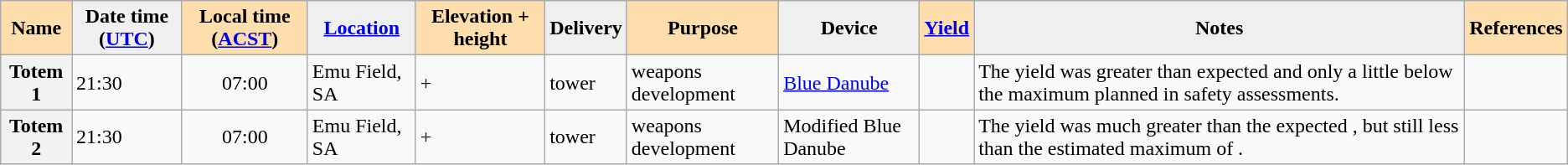<table class="wikitable sortable">
<tr>
<th scope=col style="background:#ffdead;">Name</th>
<th scope=col style="background:#efefef;">Date time (<a href='#'>UTC</a>)</th>
<th scope=col style="background:#ffdead;">Local time (<a href='#'>ACST</a>)</th>
<th scope=col style="background:#efefef;"><a href='#'>Location</a></th>
<th scope=col style="background:#ffdead;">Elevation + height</th>
<th scope=col style="background:#efefef;">Delivery</th>
<th scope=col style="background:#ffdead;">Purpose</th>
<th scope=col style="background:#efefef;">Device</th>
<th scope=col style="background:#ffdead;"><a href='#'>Yield</a></th>
<th scope=col style="background:#efefef;" class="unsortable">Notes</th>
<th scope=col style="background:#ffdead;" class="unsortable">References</th>
</tr>
<tr>
<th scope=row>Totem 1</th>
<td> 21:30</td>
<td style="text-align:center;"> 07:00</td>
<td>Emu Field, SA </td>
<td> + </td>
<td>tower</td>
<td>weapons development</td>
<td><a href='#'>Blue Danube</a></td>
<td style="text-align:center;"></td>
<td>The yield was greater than expected and only a little below the maximum planned in safety assessments.</td>
<td></td>
</tr>
<tr>
<th scope=row>Totem 2</th>
<td> 21:30</td>
<td style="text-align:center;"> 07:00</td>
<td>Emu Field, SA </td>
<td> + </td>
<td>tower</td>
<td>weapons development</td>
<td>Modified Blue Danube</td>
<td style="text-align:center;"></td>
<td>The yield was much greater than the expected , but still less than the estimated maximum of .</td>
<td></td>
</tr>
</table>
